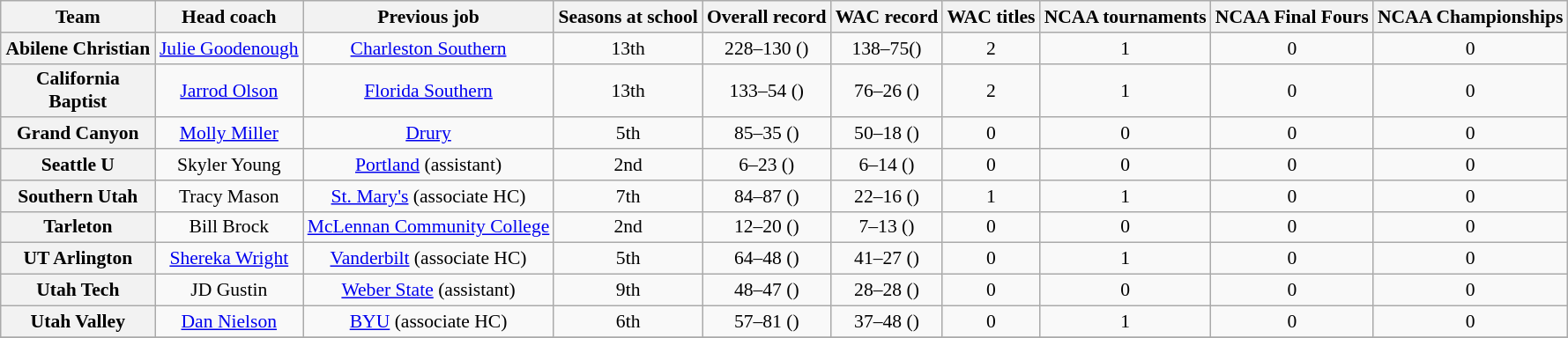<table class="wikitable sortable" style="text-align: center;font-size:90%;">
<tr>
<th width="110">Team</th>
<th>Head coach</th>
<th>Previous job</th>
<th>Seasons at school</th>
<th>Overall record</th>
<th>WAC record</th>
<th>WAC titles</th>
<th>NCAA tournaments</th>
<th>NCAA Final Fours</th>
<th>NCAA Championships</th>
</tr>
<tr>
<th style=>Abilene Christian</th>
<td><a href='#'>Julie Goodenough</a></td>
<td><a href='#'>Charleston Southern</a></td>
<td>13th</td>
<td>228–130 ()</td>
<td>138–75()</td>
<td>2</td>
<td>1</td>
<td>0</td>
<td>0</td>
</tr>
<tr>
<th style=>California Baptist</th>
<td><a href='#'>Jarrod Olson</a></td>
<td><a href='#'>Florida Southern</a></td>
<td>13th</td>
<td>133–54 ()</td>
<td>76–26 ()</td>
<td>2</td>
<td>1</td>
<td>0</td>
<td>0</td>
</tr>
<tr>
<th style=>Grand Canyon</th>
<td><a href='#'>Molly Miller</a></td>
<td><a href='#'>Drury</a></td>
<td>5th</td>
<td>85–35 ()</td>
<td>50–18 ()</td>
<td>0</td>
<td>0</td>
<td>0</td>
<td>0</td>
</tr>
<tr>
<th style=>Seattle U</th>
<td>Skyler Young</td>
<td><a href='#'>Portland</a> (assistant)</td>
<td>2nd</td>
<td>6–23 ()</td>
<td>6–14 ()</td>
<td>0</td>
<td>0</td>
<td>0</td>
<td>0</td>
</tr>
<tr>
<th style=>Southern Utah</th>
<td>Tracy Mason</td>
<td><a href='#'>St. Mary's</a> (associate HC)</td>
<td>7th</td>
<td>84–87 ()</td>
<td>22–16 ()</td>
<td>1</td>
<td>1</td>
<td>0</td>
<td>0</td>
</tr>
<tr>
<th style=>Tarleton</th>
<td>Bill Brock</td>
<td><a href='#'>McLennan Community College</a></td>
<td>2nd</td>
<td>12–20 ()</td>
<td>7–13 ()</td>
<td>0</td>
<td>0</td>
<td>0</td>
<td>0</td>
</tr>
<tr>
<th style=>UT Arlington</th>
<td><a href='#'>Shereka Wright</a></td>
<td><a href='#'>Vanderbilt</a> (associate HC)</td>
<td>5th</td>
<td>64–48 ()</td>
<td>41–27 ()</td>
<td>0</td>
<td>1</td>
<td>0</td>
<td>0</td>
</tr>
<tr>
<th style=>Utah Tech</th>
<td>JD Gustin</td>
<td><a href='#'>Weber State</a> (assistant)</td>
<td>9th</td>
<td>48–47 ()</td>
<td>28–28 ()</td>
<td>0</td>
<td>0</td>
<td>0</td>
<td>0</td>
</tr>
<tr>
<th style=>Utah Valley</th>
<td><a href='#'>Dan Nielson</a></td>
<td><a href='#'>BYU</a> (associate HC)</td>
<td>6th</td>
<td>57–81 ()</td>
<td>37–48 ()</td>
<td>0</td>
<td>1</td>
<td>0</td>
<td>0</td>
</tr>
<tr>
</tr>
</table>
